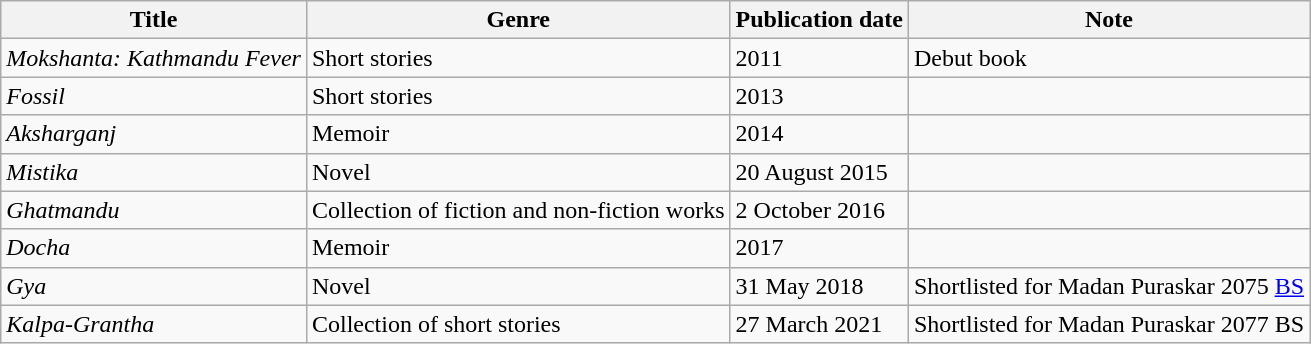<table class="wikitable">
<tr>
<th>Title</th>
<th>Genre</th>
<th>Publication date</th>
<th>Note</th>
</tr>
<tr>
<td><em>Mokshanta: Kathmandu Fever</em></td>
<td>Short stories</td>
<td>2011</td>
<td>Debut book</td>
</tr>
<tr>
<td><em>Fossil</em></td>
<td>Short stories</td>
<td>2013</td>
<td></td>
</tr>
<tr>
<td><em>Aksharganj</em></td>
<td>Memoir</td>
<td>2014</td>
<td></td>
</tr>
<tr>
<td><em>Mistika</em></td>
<td>Novel</td>
<td>20 August 2015</td>
<td></td>
</tr>
<tr>
<td><em>Ghatmandu</em></td>
<td>Collection of fiction and non-fiction works</td>
<td>2 October 2016</td>
<td></td>
</tr>
<tr>
<td><em>Docha</em></td>
<td>Memoir</td>
<td>2017</td>
<td></td>
</tr>
<tr>
<td><em>Gya</em></td>
<td>Novel</td>
<td>31 May 2018</td>
<td>Shortlisted for Madan Puraskar 2075 <a href='#'>BS</a></td>
</tr>
<tr>
<td><em>Kalpa-Grantha</em></td>
<td>Collection of short stories</td>
<td>27 March 2021</td>
<td>Shortlisted for Madan Puraskar 2077 BS</td>
</tr>
</table>
